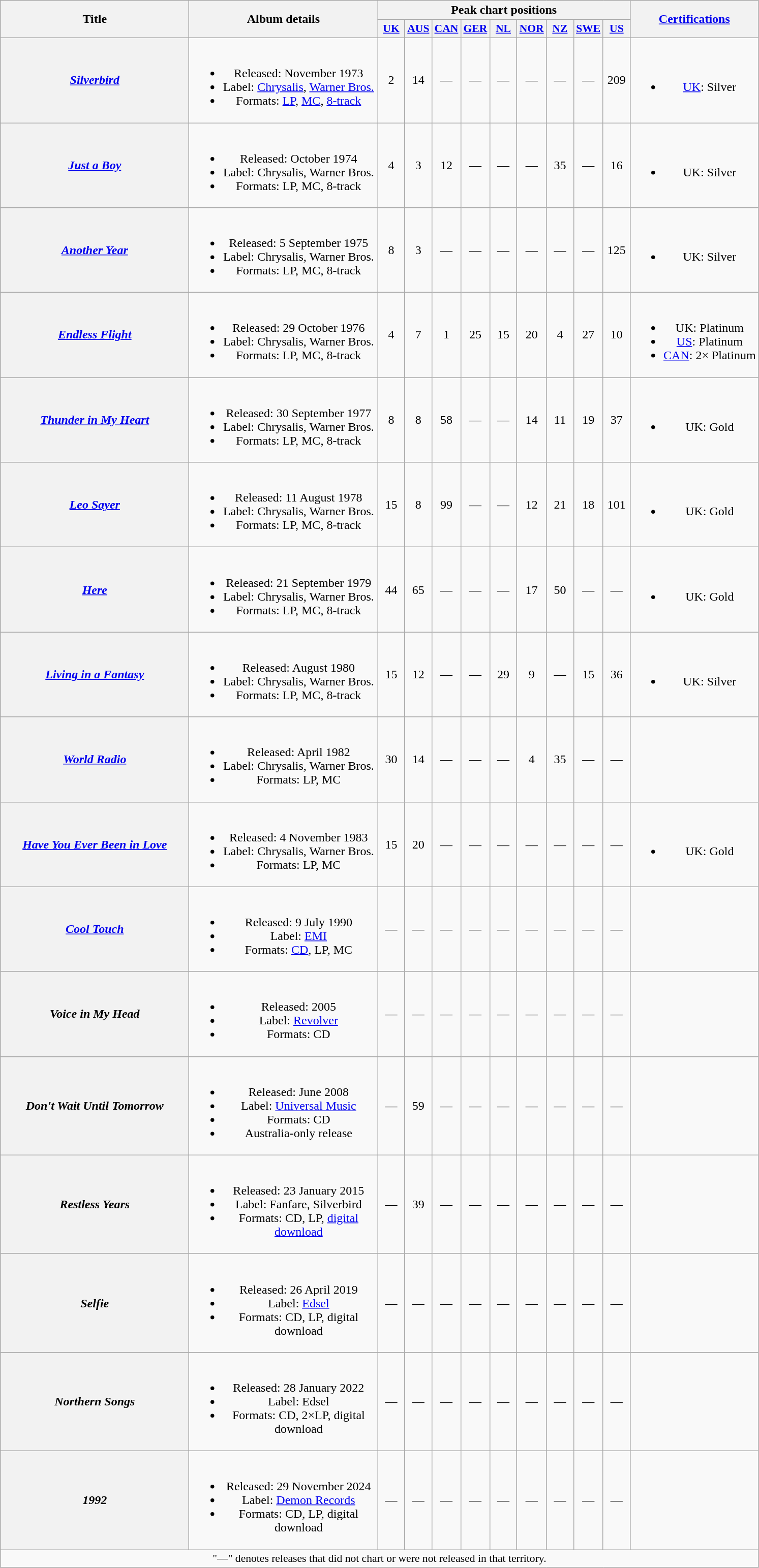<table class="wikitable plainrowheaders" style="text-align:center;">
<tr>
<th rowspan="2" scope="col" style="width:15em;">Title</th>
<th rowspan="2" scope="col" style="width:15em;">Album details</th>
<th colspan="9">Peak chart positions</th>
<th rowspan="2"><a href='#'>Certifications</a></th>
</tr>
<tr>
<th scope="col" style="width:2em;font-size:90%;"><a href='#'>UK</a><br></th>
<th scope="col" style="width:2em;font-size:90%;"><a href='#'>AUS</a><br></th>
<th scope="col" style="width:2em;font-size:90%;"><a href='#'>CAN</a><br></th>
<th scope="col" style="width:2em;font-size:90%;"><a href='#'>GER</a><br></th>
<th scope="col" style="width:2em;font-size:90%;"><a href='#'>NL</a><br></th>
<th scope="col" style="width:2em;font-size:90%;"><a href='#'>NOR</a><br></th>
<th scope="col" style="width:2em;font-size:90%;"><a href='#'>NZ</a><br></th>
<th scope="col" style="width:2em;font-size:90%;"><a href='#'>SWE</a><br></th>
<th scope="col" style="width:2em;font-size:90%;"><a href='#'>US</a><br></th>
</tr>
<tr>
<th scope="row"><em><a href='#'>Silverbird</a></em></th>
<td><br><ul><li>Released: November 1973</li><li>Label: <a href='#'>Chrysalis</a>, <a href='#'>Warner Bros.</a></li><li>Formats: <a href='#'>LP</a>, <a href='#'>MC</a>, <a href='#'>8-track</a></li></ul></td>
<td>2</td>
<td>14</td>
<td>—</td>
<td>—</td>
<td>—</td>
<td>—</td>
<td>—</td>
<td>—</td>
<td>209</td>
<td><br><ul><li><a href='#'>UK</a>: Silver</li></ul></td>
</tr>
<tr>
<th scope="row"><em><a href='#'>Just a Boy</a></em></th>
<td><br><ul><li>Released: October 1974</li><li>Label: Chrysalis, Warner Bros.</li><li>Formats: LP, MC, 8-track</li></ul></td>
<td>4</td>
<td>3</td>
<td>12</td>
<td>—</td>
<td>—</td>
<td>—</td>
<td>35</td>
<td>—</td>
<td>16</td>
<td><br><ul><li>UK: Silver</li></ul></td>
</tr>
<tr>
<th scope="row"><em><a href='#'>Another Year</a></em></th>
<td><br><ul><li>Released: 5 September 1975</li><li>Label: Chrysalis, Warner Bros.</li><li>Formats: LP, MC, 8-track</li></ul></td>
<td>8</td>
<td>3</td>
<td>—</td>
<td>—</td>
<td>—</td>
<td>—</td>
<td>—</td>
<td>—</td>
<td>125</td>
<td><br><ul><li>UK: Silver</li></ul></td>
</tr>
<tr>
<th scope="row"><em><a href='#'>Endless Flight</a></em></th>
<td><br><ul><li>Released: 29 October 1976</li><li>Label: Chrysalis, Warner Bros.</li><li>Formats: LP, MC, 8-track</li></ul></td>
<td>4</td>
<td>7</td>
<td>1</td>
<td>25</td>
<td>15</td>
<td>20</td>
<td>4</td>
<td>27</td>
<td>10</td>
<td><br><ul><li>UK: Platinum</li><li><a href='#'>US</a>: Platinum</li><li><a href='#'>CAN</a>: 2× Platinum</li></ul></td>
</tr>
<tr>
<th scope="row"><em><a href='#'>Thunder in My Heart</a></em></th>
<td><br><ul><li>Released: 30 September 1977</li><li>Label: Chrysalis, Warner Bros.</li><li>Formats: LP, MC, 8-track</li></ul></td>
<td>8</td>
<td>8</td>
<td>58</td>
<td>—</td>
<td>—</td>
<td>14</td>
<td>11</td>
<td>19</td>
<td>37</td>
<td><br><ul><li>UK: Gold</li></ul></td>
</tr>
<tr>
<th scope="row"><em><a href='#'>Leo Sayer</a></em></th>
<td><br><ul><li>Released: 11 August 1978</li><li>Label: Chrysalis, Warner Bros.</li><li>Formats: LP, MC, 8-track</li></ul></td>
<td>15</td>
<td>8</td>
<td>99</td>
<td>—</td>
<td>—</td>
<td>12</td>
<td>21</td>
<td>18</td>
<td>101</td>
<td><br><ul><li>UK: Gold</li></ul></td>
</tr>
<tr>
<th scope="row"><em><a href='#'>Here</a></em></th>
<td><br><ul><li>Released: 21 September 1979</li><li>Label: Chrysalis, Warner Bros.</li><li>Formats: LP, MC, 8-track</li></ul></td>
<td>44</td>
<td>65</td>
<td>—</td>
<td>—</td>
<td>—</td>
<td>17</td>
<td>50</td>
<td>—</td>
<td>—</td>
<td><br><ul><li>UK: Gold</li></ul></td>
</tr>
<tr>
<th scope="row"><em><a href='#'>Living in a Fantasy</a></em></th>
<td><br><ul><li>Released: August 1980</li><li>Label: Chrysalis, Warner Bros.</li><li>Formats: LP, MC, 8-track</li></ul></td>
<td>15</td>
<td>12</td>
<td>—</td>
<td>—</td>
<td>29</td>
<td>9</td>
<td>—</td>
<td>15</td>
<td>36</td>
<td><br><ul><li>UK: Silver</li></ul></td>
</tr>
<tr>
<th scope="row"><em><a href='#'>World Radio</a></em></th>
<td><br><ul><li>Released: April 1982</li><li>Label: Chrysalis, Warner Bros.</li><li>Formats: LP, MC</li></ul></td>
<td>30</td>
<td>14</td>
<td>—</td>
<td>—</td>
<td>—</td>
<td>4</td>
<td>35</td>
<td>—</td>
<td>—</td>
<td></td>
</tr>
<tr>
<th scope="row"><em><a href='#'>Have You Ever Been in Love</a></em></th>
<td><br><ul><li>Released: 4 November 1983</li><li>Label: Chrysalis, Warner Bros.</li><li>Formats: LP, MC</li></ul></td>
<td>15</td>
<td>20</td>
<td>—</td>
<td>—</td>
<td>—</td>
<td>—</td>
<td>—</td>
<td>—</td>
<td>—</td>
<td><br><ul><li>UK: Gold</li></ul></td>
</tr>
<tr>
<th scope="row"><em><a href='#'>Cool Touch</a></em></th>
<td><br><ul><li>Released: 9 July 1990</li><li>Label: <a href='#'>EMI</a></li><li>Formats: <a href='#'>CD</a>, LP, MC</li></ul></td>
<td>—</td>
<td>—</td>
<td>—</td>
<td>—</td>
<td>—</td>
<td>—</td>
<td>—</td>
<td>—</td>
<td>—</td>
<td></td>
</tr>
<tr>
<th scope="row"><em>Voice in My Head</em></th>
<td><br><ul><li>Released: 2005</li><li>Label: <a href='#'>Revolver</a></li><li>Formats: CD</li></ul></td>
<td>—</td>
<td>—</td>
<td>—</td>
<td>—</td>
<td>—</td>
<td>—</td>
<td>—</td>
<td>—</td>
<td>—</td>
<td></td>
</tr>
<tr>
<th scope="row"><em>Don't Wait Until Tomorrow</em></th>
<td><br><ul><li>Released: June 2008</li><li>Label: <a href='#'>Universal Music</a></li><li>Formats: CD</li><li>Australia-only release</li></ul></td>
<td>—</td>
<td>59</td>
<td>—</td>
<td>—</td>
<td>—</td>
<td>—</td>
<td>—</td>
<td>—</td>
<td>—</td>
<td></td>
</tr>
<tr>
<th scope="row"><em>Restless Years</em></th>
<td><br><ul><li>Released: 23 January 2015</li><li>Label: Fanfare, Silverbird</li><li>Formats: CD, LP, <a href='#'>digital download</a></li></ul></td>
<td>—</td>
<td>39</td>
<td>—</td>
<td>—</td>
<td>—</td>
<td>—</td>
<td>—</td>
<td>—</td>
<td>—</td>
<td></td>
</tr>
<tr>
<th scope="row"><em>Selfie</em></th>
<td><br><ul><li>Released: 26 April 2019</li><li>Label: <a href='#'>Edsel</a></li><li>Formats: CD, LP, digital download</li></ul></td>
<td>—</td>
<td>—</td>
<td>—</td>
<td>—</td>
<td>—</td>
<td>—</td>
<td>—</td>
<td>—</td>
<td>—</td>
<td></td>
</tr>
<tr>
<th scope="row"><em>Northern Songs</em></th>
<td><br><ul><li>Released: 28 January 2022</li><li>Label: Edsel</li><li>Formats: CD, 2×LP, digital download</li></ul></td>
<td>—</td>
<td>—</td>
<td>—</td>
<td>—</td>
<td>—</td>
<td>—</td>
<td>—</td>
<td>—</td>
<td>—</td>
<td></td>
</tr>
<tr>
<th scope="row"><em>1992</em></th>
<td><br><ul><li>Released: 29 November 2024</li><li>Label: <a href='#'>Demon Records</a></li><li>Formats: CD, LP, digital download</li></ul></td>
<td>—</td>
<td>—</td>
<td>—</td>
<td>—</td>
<td>—</td>
<td>—</td>
<td>—</td>
<td>—</td>
<td>—</td>
<td></td>
</tr>
<tr>
<td colspan="12" style="font-size:90%">"—" denotes releases that did not chart or were not released in that territory.</td>
</tr>
</table>
